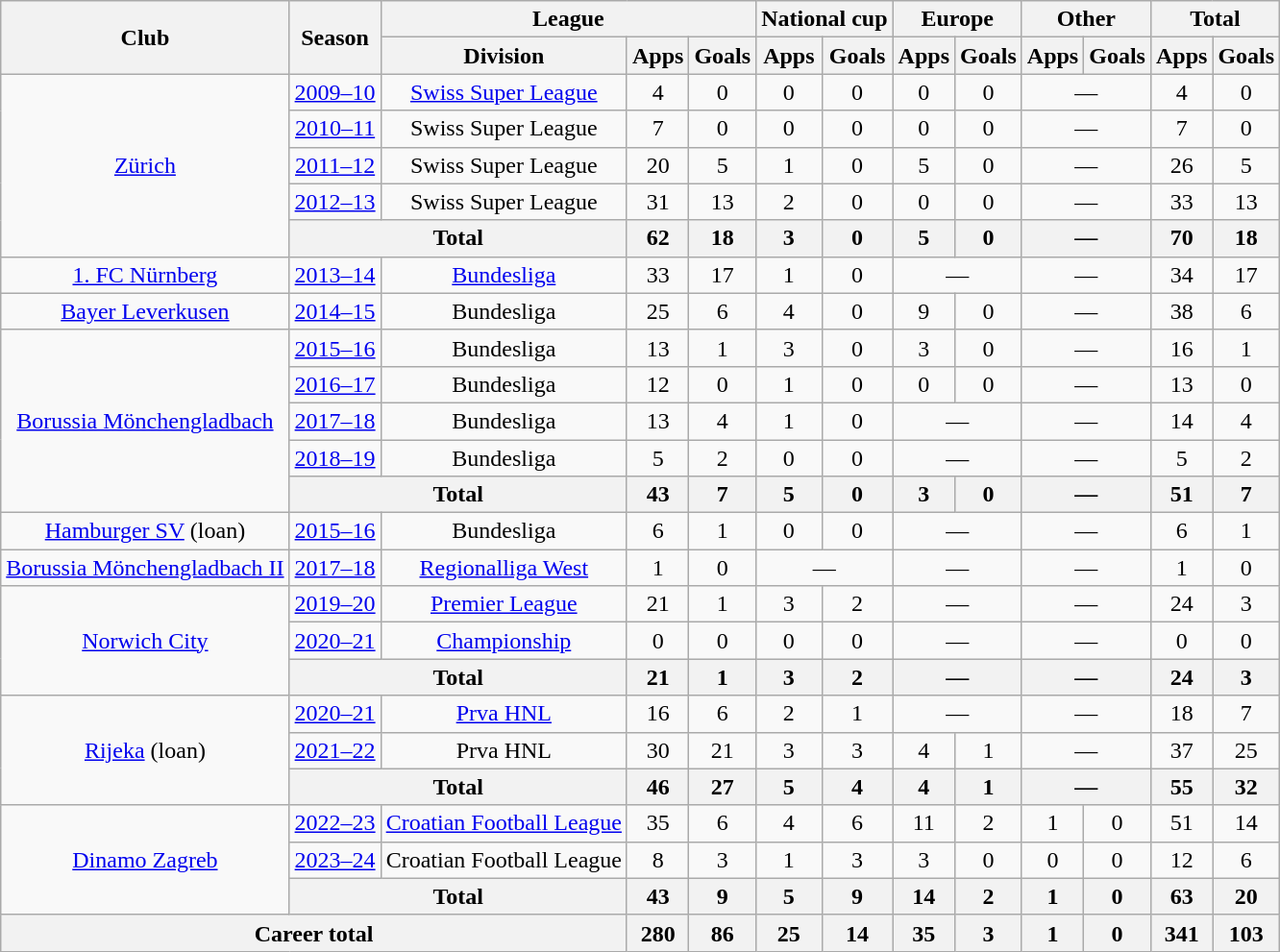<table class=wikitable style=text-align:center>
<tr>
<th rowspan=2>Club</th>
<th rowspan=2>Season</th>
<th colspan=3>League</th>
<th colspan=2>National cup</th>
<th colspan=2>Europe</th>
<th colspan=2>Other</th>
<th colspan=2>Total</th>
</tr>
<tr>
<th>Division</th>
<th>Apps</th>
<th>Goals</th>
<th>Apps</th>
<th>Goals</th>
<th>Apps</th>
<th>Goals</th>
<th>Apps</th>
<th>Goals</th>
<th>Apps</th>
<th>Goals</th>
</tr>
<tr>
<td rowspan=5><a href='#'>Zürich</a></td>
<td><a href='#'>2009–10</a></td>
<td><a href='#'>Swiss Super League</a></td>
<td>4</td>
<td>0</td>
<td>0</td>
<td>0</td>
<td>0</td>
<td>0</td>
<td colspan=2>—</td>
<td>4</td>
<td>0</td>
</tr>
<tr>
<td><a href='#'>2010–11</a></td>
<td>Swiss Super League</td>
<td>7</td>
<td>0</td>
<td>0</td>
<td>0</td>
<td>0</td>
<td>0</td>
<td colspan=2>—</td>
<td>7</td>
<td>0</td>
</tr>
<tr>
<td><a href='#'>2011–12</a></td>
<td>Swiss Super League</td>
<td>20</td>
<td>5</td>
<td>1</td>
<td>0</td>
<td>5</td>
<td>0</td>
<td colspan=2>—</td>
<td>26</td>
<td>5</td>
</tr>
<tr>
<td><a href='#'>2012–13</a></td>
<td>Swiss Super League</td>
<td>31</td>
<td>13</td>
<td>2</td>
<td>0</td>
<td>0</td>
<td>0</td>
<td colspan=2>—</td>
<td>33</td>
<td>13</td>
</tr>
<tr>
<th colspan=2>Total</th>
<th>62</th>
<th>18</th>
<th>3</th>
<th>0</th>
<th>5</th>
<th>0</th>
<th colspan=2>—</th>
<th>70</th>
<th>18</th>
</tr>
<tr>
<td><a href='#'>1. FC Nürnberg</a></td>
<td><a href='#'>2013–14</a></td>
<td><a href='#'>Bundesliga</a></td>
<td>33</td>
<td>17</td>
<td>1</td>
<td>0</td>
<td colspan=2>—</td>
<td colspan=2>—</td>
<td>34</td>
<td>17</td>
</tr>
<tr>
<td><a href='#'>Bayer Leverkusen</a></td>
<td><a href='#'>2014–15</a></td>
<td>Bundesliga</td>
<td>25</td>
<td>6</td>
<td>4</td>
<td>0</td>
<td>9</td>
<td>0</td>
<td colspan=2>—</td>
<td>38</td>
<td>6</td>
</tr>
<tr>
<td rowspan=5><a href='#'>Borussia Mönchengladbach</a></td>
<td><a href='#'>2015–16</a></td>
<td>Bundesliga</td>
<td>13</td>
<td>1</td>
<td>3</td>
<td>0</td>
<td>3</td>
<td>0</td>
<td colspan=2>—</td>
<td>16</td>
<td>1</td>
</tr>
<tr>
<td><a href='#'>2016–17</a></td>
<td>Bundesliga</td>
<td>12</td>
<td>0</td>
<td>1</td>
<td>0</td>
<td>0</td>
<td>0</td>
<td colspan=2>—</td>
<td>13</td>
<td>0</td>
</tr>
<tr>
<td><a href='#'>2017–18</a></td>
<td>Bundesliga</td>
<td>13</td>
<td>4</td>
<td>1</td>
<td>0</td>
<td colspan=2>—</td>
<td colspan=2>—</td>
<td>14</td>
<td>4</td>
</tr>
<tr>
<td><a href='#'>2018–19</a></td>
<td>Bundesliga</td>
<td>5</td>
<td>2</td>
<td>0</td>
<td>0</td>
<td colspan=2>—</td>
<td colspan=2>—</td>
<td>5</td>
<td>2</td>
</tr>
<tr>
<th colspan=2>Total</th>
<th>43</th>
<th>7</th>
<th>5</th>
<th>0</th>
<th>3</th>
<th>0</th>
<th colspan=2>—</th>
<th>51</th>
<th>7</th>
</tr>
<tr>
<td><a href='#'>Hamburger SV</a> (loan)</td>
<td><a href='#'>2015–16</a></td>
<td>Bundesliga</td>
<td>6</td>
<td>1</td>
<td>0</td>
<td>0</td>
<td colspan=2>—</td>
<td colspan=2>—</td>
<td>6</td>
<td>1</td>
</tr>
<tr>
<td><a href='#'>Borussia Mönchengladbach II</a></td>
<td><a href='#'>2017–18</a></td>
<td><a href='#'>Regionalliga West</a></td>
<td>1</td>
<td>0</td>
<td colspan=2>—</td>
<td colspan=2>—</td>
<td colspan=2>—</td>
<td>1</td>
<td>0</td>
</tr>
<tr>
<td rowspan=3><a href='#'>Norwich City</a></td>
<td><a href='#'>2019–20</a></td>
<td><a href='#'>Premier League</a></td>
<td>21</td>
<td>1</td>
<td>3</td>
<td>2</td>
<td colspan=2>—</td>
<td colspan=2>—</td>
<td>24</td>
<td>3</td>
</tr>
<tr>
<td><a href='#'>2020–21</a></td>
<td><a href='#'>Championship</a></td>
<td>0</td>
<td>0</td>
<td>0</td>
<td>0</td>
<td colspan=2>—</td>
<td colspan=2>—</td>
<td>0</td>
<td>0</td>
</tr>
<tr>
<th colspan=2>Total</th>
<th>21</th>
<th>1</th>
<th>3</th>
<th>2</th>
<th colspan=2>—</th>
<th colspan=2>—</th>
<th>24</th>
<th>3</th>
</tr>
<tr>
<td rowspan=3><a href='#'>Rijeka</a> (loan)</td>
<td><a href='#'>2020–21</a></td>
<td><a href='#'>Prva HNL</a></td>
<td>16</td>
<td>6</td>
<td>2</td>
<td>1</td>
<td colspan=2>—</td>
<td colspan=2>—</td>
<td>18</td>
<td>7</td>
</tr>
<tr>
<td><a href='#'>2021–22</a></td>
<td>Prva HNL</td>
<td>30</td>
<td>21</td>
<td>3</td>
<td>3</td>
<td>4</td>
<td>1</td>
<td colspan=2>—</td>
<td>37</td>
<td>25</td>
</tr>
<tr>
<th colspan=2>Total</th>
<th>46</th>
<th>27</th>
<th>5</th>
<th>4</th>
<th>4</th>
<th>1</th>
<th colspan=2>—</th>
<th>55</th>
<th>32</th>
</tr>
<tr>
<td rowspan="3"><a href='#'>Dinamo Zagreb</a></td>
<td><a href='#'>2022–23</a></td>
<td><a href='#'>Croatian Football League</a></td>
<td>35</td>
<td>6</td>
<td>4</td>
<td>6</td>
<td>11</td>
<td>2</td>
<td>1</td>
<td>0</td>
<td>51</td>
<td>14</td>
</tr>
<tr>
<td><a href='#'>2023–24</a></td>
<td>Croatian Football League</td>
<td>8</td>
<td>3</td>
<td>1</td>
<td>3</td>
<td>3</td>
<td>0</td>
<td>0</td>
<td>0</td>
<td>12</td>
<td>6</td>
</tr>
<tr>
<th colspan=2>Total</th>
<th>43</th>
<th>9</th>
<th>5</th>
<th>9</th>
<th>14</th>
<th>2</th>
<th>1</th>
<th>0</th>
<th>63</th>
<th>20</th>
</tr>
<tr>
<th colspan=3>Career total</th>
<th>280</th>
<th>86</th>
<th>25</th>
<th>14</th>
<th>35</th>
<th>3</th>
<th>1</th>
<th>0</th>
<th>341</th>
<th>103</th>
</tr>
</table>
